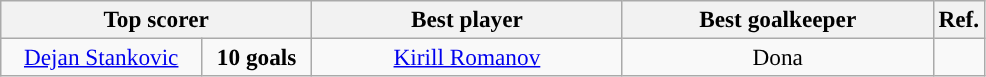<table class="wikitable" style="text-align: center; font-size: 97%;">
<tr>
<th colspan=2 width=200>Top scorer</th>
<th width=200>Best player</th>
<th width=200>Best goalkeeper</th>
<th>Ref.</th>
</tr>
<tr align=center style="background:">
<td style="text-align:center;"> <a href='#'>Dejan Stankovic</a></td>
<td><strong>10 goals</strong></td>
<td> <a href='#'>Kirill Romanov</a></td>
<td> Dona</td>
<td></td>
</tr>
</table>
